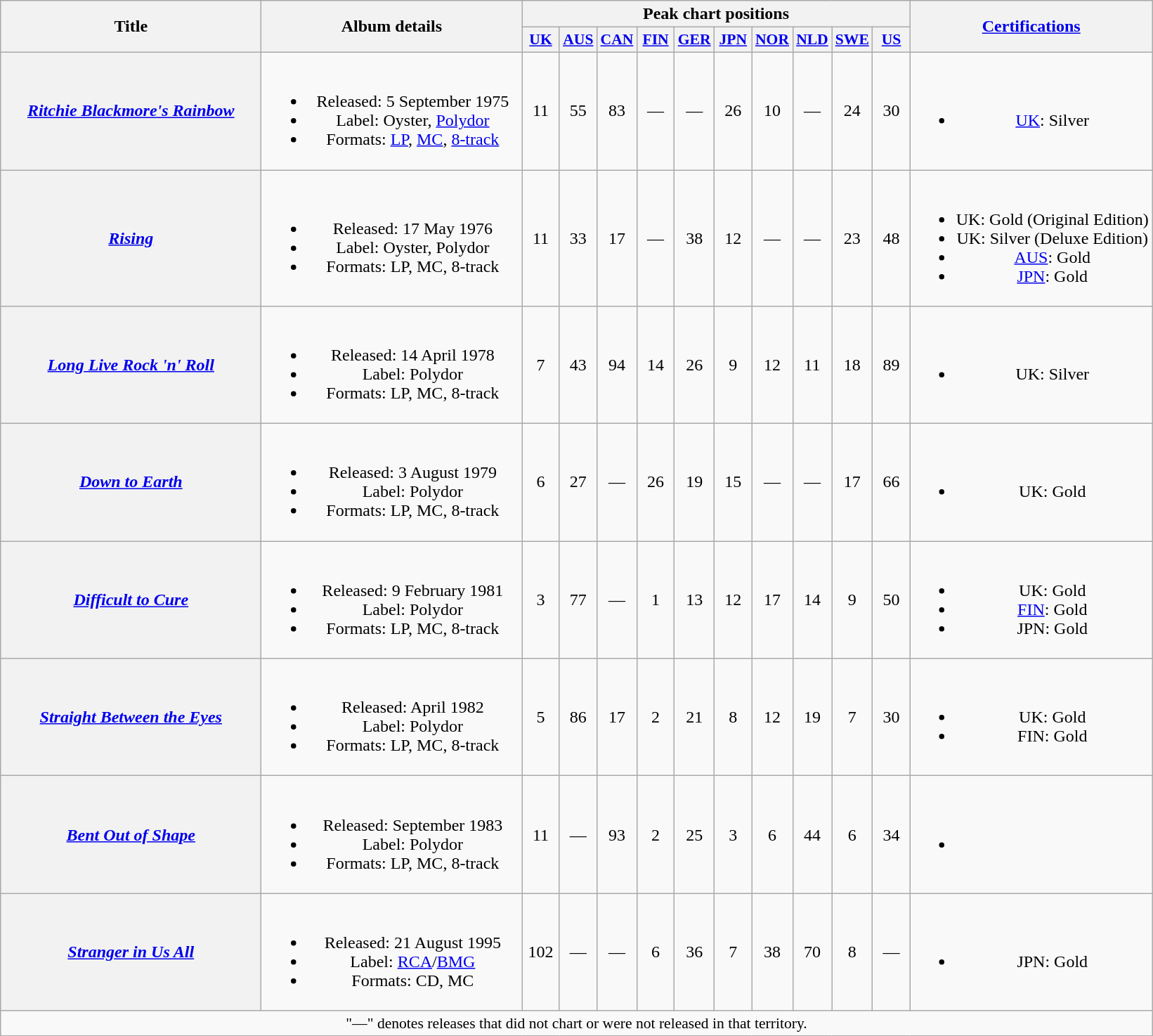<table class="wikitable plainrowheaders" style="text-align:center;">
<tr>
<th rowspan="2" scope="col" style="width:15em;">Title</th>
<th rowspan="2" scope="col" style="width:15em;">Album details</th>
<th colspan="10">Peak chart positions</th>
<th rowspan="2"><a href='#'>Certifications</a></th>
</tr>
<tr>
<th scope="col" style="width:2em;font-size:90%;"><a href='#'>UK</a><br></th>
<th scope="col" style="width:2em;font-size:90%;"><a href='#'>AUS</a><br></th>
<th scope="col" style="width:2em;font-size:90%;"><a href='#'>CAN</a><br></th>
<th scope="col" style="width:2em;font-size:90%;"><a href='#'>FIN</a><br></th>
<th scope="col" style="width:2em;font-size:90%;"><a href='#'>GER</a><br></th>
<th scope="col" style="width:2em;font-size:90%;"><a href='#'>JPN</a><br></th>
<th scope="col" style="width:2em;font-size:90%;"><a href='#'>NOR</a><br></th>
<th scope="col" style="width:2em;font-size:90%;"><a href='#'>NLD</a><br></th>
<th scope="col" style="width:2em;font-size:90%;"><a href='#'>SWE</a><br></th>
<th scope="col" style="width:2em;font-size:90%;"><a href='#'>US</a><br></th>
</tr>
<tr>
<th scope="row"><em><a href='#'>Ritchie Blackmore's Rainbow</a></em></th>
<td><br><ul><li>Released: 5 September 1975</li><li>Label: Oyster, <a href='#'>Polydor</a></li><li>Formats: <a href='#'>LP</a>, <a href='#'>MC</a>, <a href='#'>8-track</a></li></ul></td>
<td>11</td>
<td>55</td>
<td>83</td>
<td>—</td>
<td>—</td>
<td>26</td>
<td>10</td>
<td>—</td>
<td>24</td>
<td>30</td>
<td><br><ul><li><a href='#'>UK</a>: Silver</li></ul></td>
</tr>
<tr>
<th scope="row"><em><a href='#'>Rising</a></em></th>
<td><br><ul><li>Released: 17 May 1976</li><li>Label: Oyster, Polydor</li><li>Formats: LP, MC, 8-track</li></ul></td>
<td>11</td>
<td>33</td>
<td>17</td>
<td>—</td>
<td>38</td>
<td>12</td>
<td>—</td>
<td>—</td>
<td>23</td>
<td>48</td>
<td><br><ul><li>UK: Gold (Original Edition)</li><li>UK: Silver (Deluxe Edition)</li><li><a href='#'>AUS</a>: Gold</li><li><a href='#'>JPN</a>: Gold</li></ul></td>
</tr>
<tr>
<th scope="row"><em><a href='#'>Long Live Rock 'n' Roll</a></em></th>
<td><br><ul><li>Released: 14 April 1978</li><li>Label: Polydor</li><li>Formats: LP, MC, 8-track</li></ul></td>
<td>7</td>
<td>43</td>
<td>94</td>
<td>14</td>
<td>26</td>
<td>9</td>
<td>12</td>
<td>11</td>
<td>18</td>
<td>89</td>
<td><br><ul><li>UK: Silver</li></ul></td>
</tr>
<tr>
<th scope="row"><em><a href='#'>Down to Earth</a></em></th>
<td><br><ul><li>Released: 3 August 1979</li><li>Label: Polydor</li><li>Formats: LP, MC, 8-track</li></ul></td>
<td>6</td>
<td>27</td>
<td>—</td>
<td>26</td>
<td>19</td>
<td>15</td>
<td>—</td>
<td>—</td>
<td>17</td>
<td>66</td>
<td><br><ul><li>UK: Gold</li></ul></td>
</tr>
<tr>
<th scope="row"><em><a href='#'>Difficult to Cure</a></em></th>
<td><br><ul><li>Released: 9 February 1981</li><li>Label: Polydor</li><li>Formats: LP, MC, 8-track</li></ul></td>
<td>3</td>
<td>77</td>
<td>—</td>
<td>1</td>
<td>13</td>
<td>12</td>
<td>17</td>
<td>14</td>
<td>9</td>
<td>50</td>
<td><br><ul><li>UK: Gold</li><li><a href='#'>FIN</a>: Gold</li><li>JPN: Gold</li></ul></td>
</tr>
<tr>
<th scope="row"><em><a href='#'>Straight Between the Eyes</a></em></th>
<td><br><ul><li>Released: April 1982</li><li>Label: Polydor</li><li>Formats: LP, MC, 8-track</li></ul></td>
<td>5</td>
<td>86</td>
<td>17</td>
<td>2</td>
<td>21</td>
<td>8</td>
<td>12</td>
<td>19</td>
<td>7</td>
<td>30</td>
<td><br><ul><li>UK: Gold</li><li>FIN: Gold</li></ul></td>
</tr>
<tr>
<th scope="row"><em><a href='#'>Bent Out of Shape</a></em></th>
<td><br><ul><li>Released: September 1983</li><li>Label: Polydor</li><li>Formats: LP, MC, 8-track</li></ul></td>
<td>11</td>
<td>—</td>
<td>93</td>
<td>2</td>
<td>25</td>
<td>3</td>
<td>6</td>
<td>44</td>
<td>6</td>
<td>34</td>
<td><br><ul><li></li></ul></td>
</tr>
<tr>
<th scope="row"><em><a href='#'>Stranger in Us All</a></em></th>
<td><br><ul><li>Released: 21 August 1995</li><li>Label: <a href='#'>RCA</a>/<a href='#'>BMG</a></li><li>Formats: CD, MC</li></ul></td>
<td>102</td>
<td>—</td>
<td>—</td>
<td>6</td>
<td>36</td>
<td>7</td>
<td>38</td>
<td>70</td>
<td>8</td>
<td>—</td>
<td><br><ul><li>JPN: Gold</li></ul></td>
</tr>
<tr>
<td colspan="13" style="font-size:90%">"—" denotes releases that did not chart or were not released in that territory.</td>
</tr>
</table>
